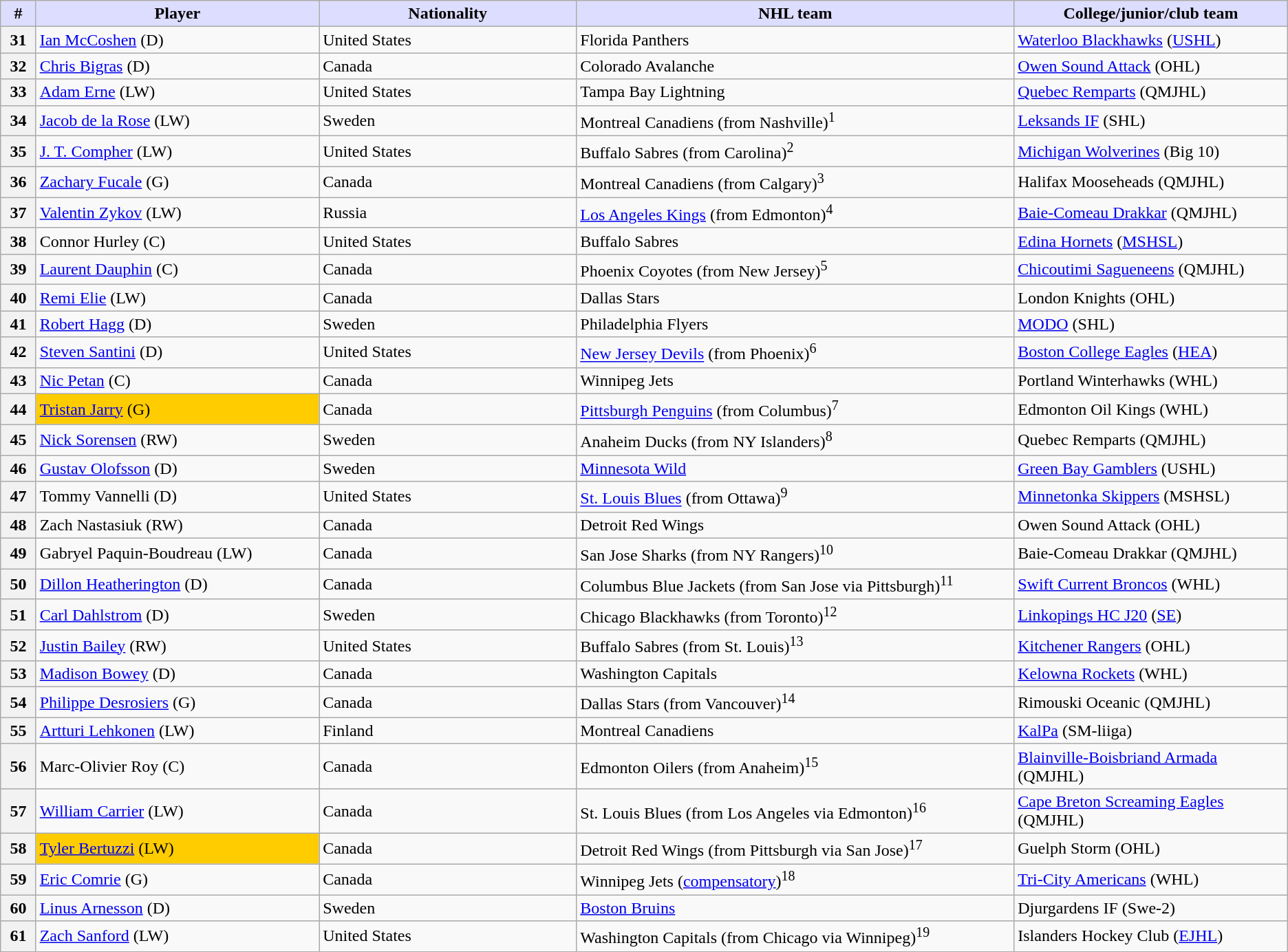<table class="wikitable">
<tr>
<th style="background:#ddf; width:2.75%;">#</th>
<th style="background:#ddf; width:22.0%;">Player</th>
<th style="background:#ddf; width:20.0%;">Nationality</th>
<th style="background:#ddf; width:34.0%;">NHL team</th>
<th style="background:#ddf; width:100.0%;">College/junior/club team</th>
</tr>
<tr>
<th>31</th>
<td><a href='#'>Ian McCoshen</a> (D)</td>
<td> United States</td>
<td>Florida Panthers</td>
<td><a href='#'>Waterloo Blackhawks</a> (<a href='#'>USHL</a>)</td>
</tr>
<tr>
<th>32</th>
<td><a href='#'>Chris Bigras</a> (D)</td>
<td> Canada</td>
<td>Colorado Avalanche</td>
<td><a href='#'>Owen Sound Attack</a> (OHL)</td>
</tr>
<tr>
<th>33</th>
<td><a href='#'>Adam Erne</a> (LW)</td>
<td> United States</td>
<td>Tampa Bay Lightning</td>
<td><a href='#'>Quebec Remparts</a> (QMJHL)</td>
</tr>
<tr>
<th>34</th>
<td><a href='#'>Jacob de la Rose</a> (LW)</td>
<td> Sweden</td>
<td>Montreal Canadiens (from Nashville)<sup>1</sup></td>
<td><a href='#'>Leksands IF</a> (SHL)</td>
</tr>
<tr>
<th>35</th>
<td><a href='#'>J. T. Compher</a> (LW)</td>
<td> United States</td>
<td>Buffalo Sabres (from Carolina)<sup>2</sup></td>
<td><a href='#'>Michigan Wolverines</a> (Big 10)</td>
</tr>
<tr>
<th>36</th>
<td><a href='#'>Zachary Fucale</a> (G)</td>
<td> Canada</td>
<td>Montreal Canadiens (from Calgary)<sup>3</sup></td>
<td>Halifax Mooseheads (QMJHL)</td>
</tr>
<tr>
<th>37</th>
<td><a href='#'>Valentin Zykov</a> (LW)</td>
<td> Russia</td>
<td><a href='#'>Los Angeles Kings</a> (from Edmonton)<sup>4</sup></td>
<td><a href='#'>Baie-Comeau Drakkar</a> (QMJHL)</td>
</tr>
<tr>
<th>38</th>
<td>Connor Hurley (C)</td>
<td> United States</td>
<td>Buffalo Sabres</td>
<td><a href='#'>Edina Hornets</a> (<a href='#'>MSHSL</a>)</td>
</tr>
<tr>
<th>39</th>
<td><a href='#'>Laurent Dauphin</a> (C)</td>
<td> Canada</td>
<td>Phoenix Coyotes (from New Jersey)<sup>5</sup></td>
<td><a href='#'>Chicoutimi Sagueneens</a> (QMJHL)</td>
</tr>
<tr>
<th>40</th>
<td><a href='#'>Remi Elie</a> (LW)</td>
<td> Canada</td>
<td>Dallas Stars</td>
<td>London Knights (OHL)</td>
</tr>
<tr>
<th>41</th>
<td><a href='#'>Robert Hagg</a> (D)</td>
<td> Sweden</td>
<td>Philadelphia Flyers</td>
<td><a href='#'>MODO</a> (SHL)</td>
</tr>
<tr>
<th>42</th>
<td><a href='#'>Steven Santini</a> (D)</td>
<td> United States</td>
<td><a href='#'>New Jersey Devils</a> (from Phoenix)<sup>6</sup></td>
<td><a href='#'>Boston College Eagles</a> (<a href='#'>HEA</a>)</td>
</tr>
<tr>
<th>43</th>
<td><a href='#'>Nic Petan</a> (C)</td>
<td> Canada</td>
<td>Winnipeg Jets</td>
<td>Portland Winterhawks (WHL)</td>
</tr>
<tr>
<th>44</th>
<td bgcolor="#FFCC00"><a href='#'>Tristan Jarry</a> (G)</td>
<td> Canada</td>
<td><a href='#'>Pittsburgh Penguins</a> (from Columbus)<sup>7</sup></td>
<td>Edmonton Oil Kings (WHL)</td>
</tr>
<tr>
<th>45</th>
<td><a href='#'>Nick Sorensen</a> (RW)</td>
<td> Sweden</td>
<td>Anaheim Ducks (from NY Islanders)<sup>8</sup></td>
<td>Quebec Remparts (QMJHL)</td>
</tr>
<tr>
<th>46</th>
<td><a href='#'>Gustav Olofsson</a> (D)</td>
<td> Sweden</td>
<td><a href='#'>Minnesota Wild</a></td>
<td><a href='#'>Green Bay Gamblers</a> (USHL)</td>
</tr>
<tr>
<th>47</th>
<td>Tommy Vannelli (D)</td>
<td> United States</td>
<td><a href='#'>St. Louis Blues</a> (from Ottawa)<sup>9</sup></td>
<td><a href='#'>Minnetonka Skippers</a> (MSHSL)</td>
</tr>
<tr>
<th>48</th>
<td>Zach Nastasiuk (RW)</td>
<td> Canada</td>
<td>Detroit Red Wings</td>
<td>Owen Sound Attack (OHL)</td>
</tr>
<tr>
<th>49</th>
<td>Gabryel Paquin-Boudreau (LW)</td>
<td> Canada</td>
<td>San Jose Sharks (from NY Rangers)<sup>10</sup></td>
<td>Baie-Comeau Drakkar (QMJHL)</td>
</tr>
<tr>
<th>50</th>
<td><a href='#'>Dillon Heatherington</a> (D)</td>
<td> Canada</td>
<td>Columbus Blue Jackets (from San Jose via Pittsburgh)<sup>11</sup></td>
<td><a href='#'>Swift Current Broncos</a> (WHL)</td>
</tr>
<tr>
<th>51</th>
<td><a href='#'>Carl Dahlstrom</a> (D)</td>
<td> Sweden</td>
<td>Chicago Blackhawks (from Toronto)<sup>12</sup></td>
<td><a href='#'>Linkopings HC J20</a> (<a href='#'>SE</a>)</td>
</tr>
<tr>
<th>52</th>
<td><a href='#'>Justin Bailey</a> (RW)</td>
<td> United States</td>
<td>Buffalo Sabres (from St. Louis)<sup>13</sup></td>
<td><a href='#'>Kitchener Rangers</a> (OHL)</td>
</tr>
<tr>
<th>53</th>
<td><a href='#'>Madison Bowey</a> (D)</td>
<td> Canada</td>
<td>Washington Capitals</td>
<td><a href='#'>Kelowna Rockets</a> (WHL)</td>
</tr>
<tr>
<th>54</th>
<td><a href='#'>Philippe Desrosiers</a> (G)</td>
<td> Canada</td>
<td>Dallas Stars (from Vancouver)<sup>14</sup></td>
<td>Rimouski Oceanic (QMJHL)</td>
</tr>
<tr>
<th>55</th>
<td><a href='#'>Artturi Lehkonen</a> (LW)</td>
<td> Finland</td>
<td>Montreal Canadiens</td>
<td><a href='#'>KalPa</a> (SM-liiga)</td>
</tr>
<tr>
<th>56</th>
<td>Marc-Olivier Roy (C)</td>
<td> Canada</td>
<td>Edmonton Oilers (from Anaheim)<sup>15</sup></td>
<td><a href='#'>Blainville-Boisbriand Armada</a> (QMJHL)</td>
</tr>
<tr>
<th>57</th>
<td><a href='#'>William Carrier</a> (LW)</td>
<td> Canada</td>
<td>St. Louis Blues (from Los Angeles via Edmonton)<sup>16</sup></td>
<td><a href='#'>Cape Breton Screaming Eagles</a> (QMJHL)</td>
</tr>
<tr>
<th>58</th>
<td bgcolor="#FFCC00"><a href='#'>Tyler Bertuzzi</a> (LW)</td>
<td> Canada</td>
<td>Detroit Red Wings (from Pittsburgh via San Jose)<sup>17</sup></td>
<td>Guelph Storm (OHL)</td>
</tr>
<tr>
<th>59</th>
<td><a href='#'>Eric Comrie</a> (G)</td>
<td> Canada</td>
<td>Winnipeg Jets (<a href='#'>compensatory</a>)<sup>18</sup></td>
<td><a href='#'>Tri-City Americans</a> (WHL)</td>
</tr>
<tr>
<th>60</th>
<td><a href='#'>Linus Arnesson</a> (D)</td>
<td> Sweden</td>
<td><a href='#'>Boston Bruins</a></td>
<td>Djurgardens IF (Swe-2)</td>
</tr>
<tr>
<th>61</th>
<td><a href='#'>Zach Sanford</a> (LW)</td>
<td> United States</td>
<td>Washington Capitals (from Chicago via Winnipeg)<sup>19</sup></td>
<td>Islanders Hockey Club (<a href='#'>EJHL</a>)</td>
</tr>
</table>
